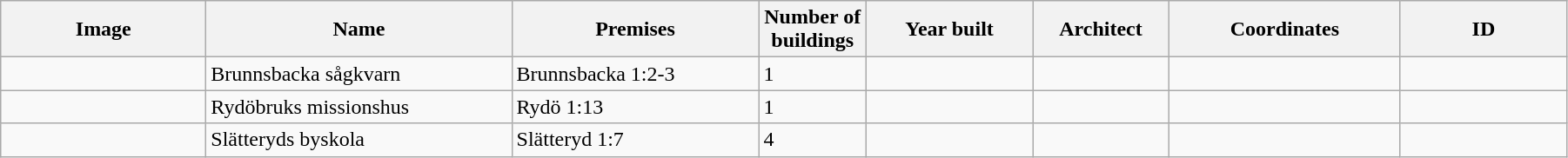<table class="wikitable" width="95%">
<tr>
<th width="150">Image</th>
<th>Name</th>
<th>Premises</th>
<th width="75">Number of<br>buildings</th>
<th width="120">Year built</th>
<th>Architect</th>
<th width="170">Coordinates</th>
<th width="120">ID</th>
</tr>
<tr>
<td></td>
<td>Brunnsbacka sågkvarn</td>
<td>Brunnsbacka 1:2-3</td>
<td>1</td>
<td></td>
<td></td>
<td></td>
<td></td>
</tr>
<tr>
<td></td>
<td>Rydöbruks missionshus</td>
<td>Rydö 1:13</td>
<td>1</td>
<td></td>
<td></td>
<td></td>
<td></td>
</tr>
<tr>
<td></td>
<td>Slätteryds byskola</td>
<td>Slätteryd 1:7</td>
<td>4</td>
<td></td>
<td></td>
<td></td>
<td></td>
</tr>
</table>
